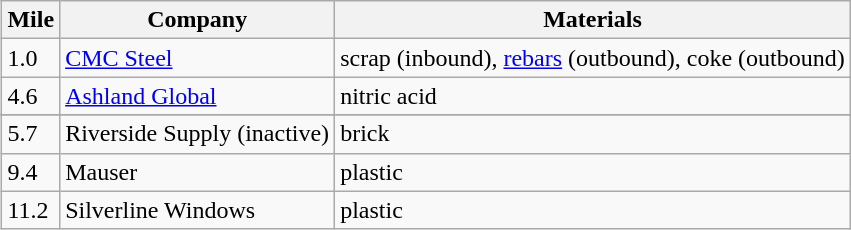<table class="wikitable" style="margin: 0 0 1em 1em; float: right">
<tr>
<th>Mile</th>
<th>Company</th>
<th>Materials</th>
</tr>
<tr>
<td>1.0</td>
<td><a href='#'>CMC Steel</a></td>
<td>scrap (inbound), <a href='#'>rebars</a> (outbound), coke (outbound)</td>
</tr>
<tr>
<td>4.6</td>
<td><a href='#'>Ashland Global</a></td>
<td>nitric acid</td>
</tr>
<tr>
</tr>
<tr>
<td>5.7</td>
<td>Riverside Supply (inactive)</td>
<td>brick</td>
</tr>
<tr>
<td>9.4</td>
<td>Mauser</td>
<td>plastic</td>
</tr>
<tr>
<td>11.2</td>
<td>Silverline Windows</td>
<td>plastic</td>
</tr>
</table>
